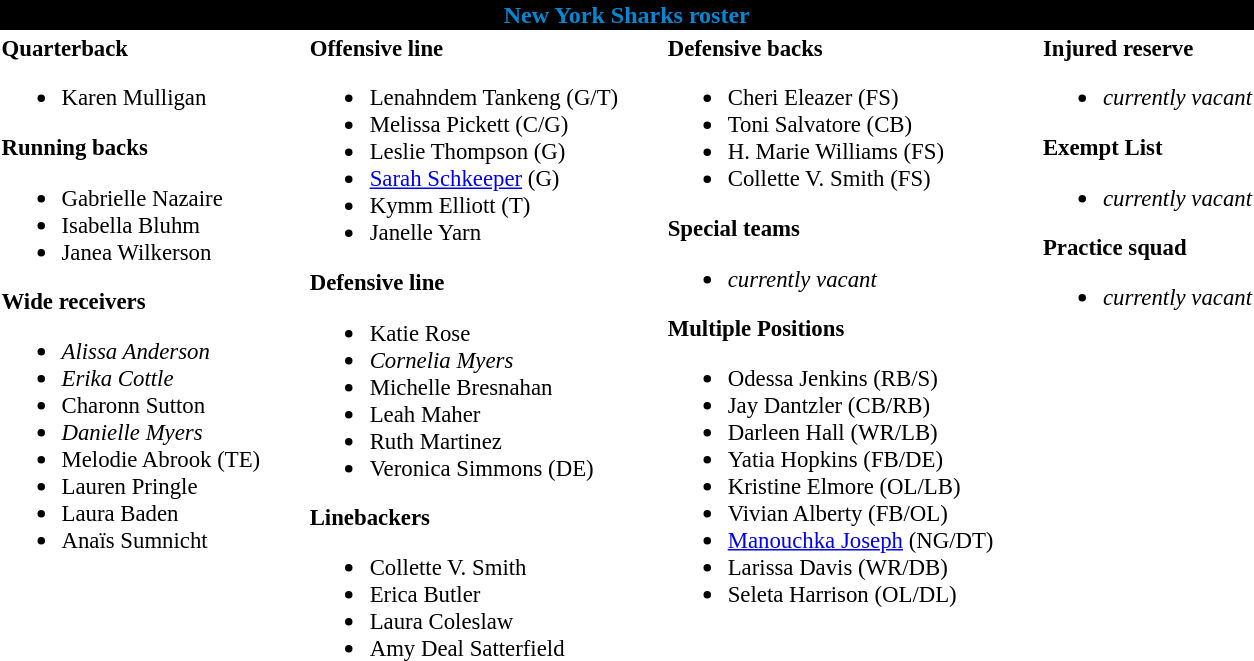<table class="toccolours" style="text-align: left;">
<tr>
<th colspan="7" style="text-align:center; color:#0088d4; background-color:black">New York Sharks roster</th>
</tr>
<tr>
<td style="font-size: 95%;vertical-align:top;"><strong>Quarterback</strong><br><ul><li> Karen Mulligan</li></ul><strong>Running backs</strong><ul><li> Gabrielle Nazaire</li><li> Isabella Bluhm</li><li> Janea Wilkerson</li></ul><strong>Wide receivers</strong><ul><li> <em>Alissa Anderson</em></li><li> <em>Erika Cottle</em></li><li> Charonn Sutton</li><li> <em>Danielle Myers</em></li><li> Melodie Abrook (TE)</li><li> Lauren Pringle</li><li> Laura Baden</li><li> Anaïs Sumnicht</li></ul></td>
<td style="width: 25px;"></td>
<td style="font-size: 95%;vertical-align:top;"><strong>Offensive line</strong><br><ul><li> Lenahndem Tankeng (G/T)</li><li> Melissa Pickett (C/G)</li><li> Leslie Thompson (G)</li><li> <a href='#'>Sarah Schkeeper</a> (G)</li><li> Kymm Elliott (T)</li><li> Janelle Yarn</li></ul><strong>Defensive line</strong><ul><li> Katie Rose</li><li> <em>Cornelia Myers</em></li><li> Michelle Bresnahan</li><li> Leah Maher</li><li> Ruth Martinez</li><li> Veronica Simmons (DE)</li></ul><strong>Linebackers</strong><ul><li> Collette V. Smith</li><li> Erica Butler</li><li> Laura Coleslaw</li><li> Amy Deal Satterfield</li></ul></td>
<td style="width: 25px;"></td>
<td style="font-size: 95%;vertical-align:top;"><strong>Defensive backs</strong><br><ul><li> Cheri Eleazer (FS)</li><li> Toni Salvatore (CB)</li><li> H. Marie Williams (FS)</li><li> Collette V. Smith (FS)</li></ul><strong>Special teams</strong><ul><li><em>currently vacant</em></li></ul><strong>Multiple Positions</strong><ul><li> Odessa Jenkins (RB/S)</li><li> Jay Dantzler (CB/RB)</li><li> Darleen Hall (WR/LB)</li><li> Yatia Hopkins (FB/DE)</li><li> Kristine Elmore (OL/LB)</li><li> Vivian Alberty (FB/OL)</li><li> <a href='#'>Manouchka Joseph</a> (NG/DT)</li><li> Larissa Davis (WR/DB)</li><li> Seleta Harrison (OL/DL)</li></ul></td>
<td style="width: 25px;"></td>
<td style="font-size: 95%;vertical-align:top;"><strong>Injured reserve</strong><br><ul><li><em>currently vacant</em></li></ul><strong>Exempt List</strong><ul><li><em>currently vacant</em></li></ul><strong>Practice squad</strong><ul><li><em>currently vacant</em></li></ul></td>
</tr>
<tr>
</tr>
</table>
